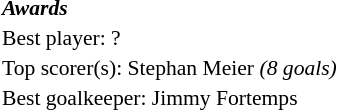<table width=100% cellspacing=1 style="font-size: 90%;">
<tr>
<td><strong><em>Awards</em></strong></td>
</tr>
<tr>
<td>Best player:  ?</td>
</tr>
<tr>
<td colspan=4>Top scorer(s):  Stephan Meier <em>(8 goals)</em></td>
</tr>
<tr>
<td>Best goalkeeper:  Jimmy Fortemps</td>
</tr>
</table>
